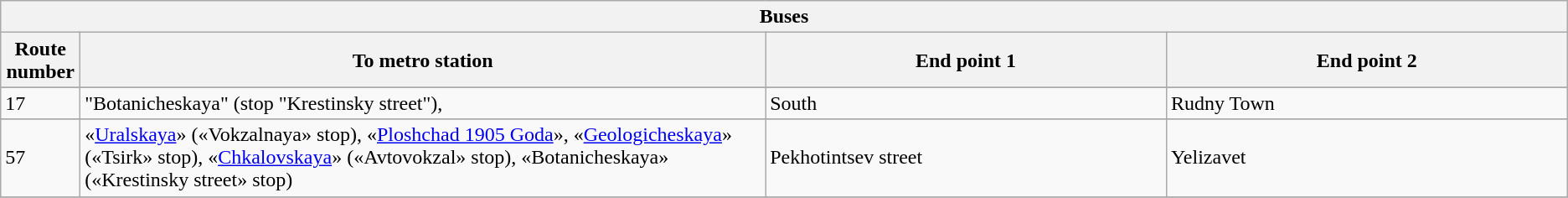<table class="wikitable">
<tr>
<th colspan=4>Buses</th>
</tr>
<tr>
<th width="2%">Route number</th>
<th width="41%">To metro station</th>
<th width="24%">End point 1</th>
<th width="24%">End point 2</th>
</tr>
<tr>
</tr>
<tr ----align="center">
<td>17</td>
<td>"Botanicheskaya" (stop "Krestinsky street"),</td>
<td>South</td>
<td>Rudny Town</td>
</tr>
<tr>
</tr>
<tr ----align="center">
<td>57</td>
<td>«<a href='#'>Uralskaya</a>» («Vokzalnaya» stop), «<a href='#'>Ploshchad 1905 Goda</a>», «<a href='#'>Geologicheskaya</a>» («Tsirk» stop), «<a href='#'>Chkalovskaya</a>» («Avtovokzal» stop), «Botanicheskaya» («Krestinsky street» stop)</td>
<td>Pekhotintsev street</td>
<td>Yelizavet</td>
</tr>
<tr>
</tr>
</table>
